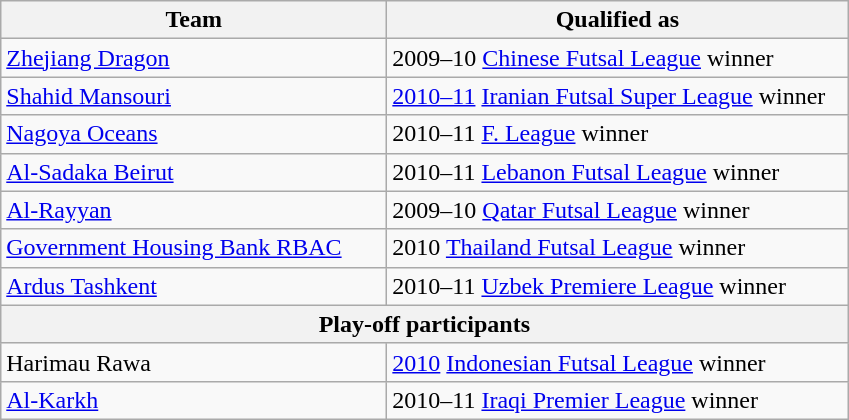<table class="wikitable">
<tr>
<th width=250>Team</th>
<th width=300>Qualified as</th>
</tr>
<tr>
<td> <a href='#'>Zhejiang Dragon</a></td>
<td>2009–10 <a href='#'>Chinese Futsal League</a> winner</td>
</tr>
<tr>
<td> <a href='#'>Shahid Mansouri</a></td>
<td><a href='#'>2010–11</a> <a href='#'>Iranian Futsal Super League</a> winner</td>
</tr>
<tr>
<td> <a href='#'>Nagoya Oceans</a></td>
<td>2010–11 <a href='#'>F. League</a> winner</td>
</tr>
<tr>
<td> <a href='#'>Al-Sadaka Beirut</a></td>
<td>2010–11 <a href='#'>Lebanon Futsal League</a> winner</td>
</tr>
<tr>
<td> <a href='#'>Al-Rayyan</a></td>
<td>2009–10 <a href='#'>Qatar Futsal League</a> winner</td>
</tr>
<tr>
<td> <a href='#'>Government Housing Bank RBAC</a></td>
<td>2010 <a href='#'>Thailand Futsal League</a> winner</td>
</tr>
<tr>
<td> <a href='#'>Ardus Tashkent</a></td>
<td>2010–11 <a href='#'>Uzbek Premiere League</a> winner</td>
</tr>
<tr>
<th colspan=2>Play-off participants</th>
</tr>
<tr>
<td> Harimau Rawa</td>
<td><a href='#'>2010</a> <a href='#'>Indonesian Futsal League</a> winner</td>
</tr>
<tr>
<td> <a href='#'>Al-Karkh</a></td>
<td>2010–11 <a href='#'>Iraqi Premier League</a> winner</td>
</tr>
</table>
